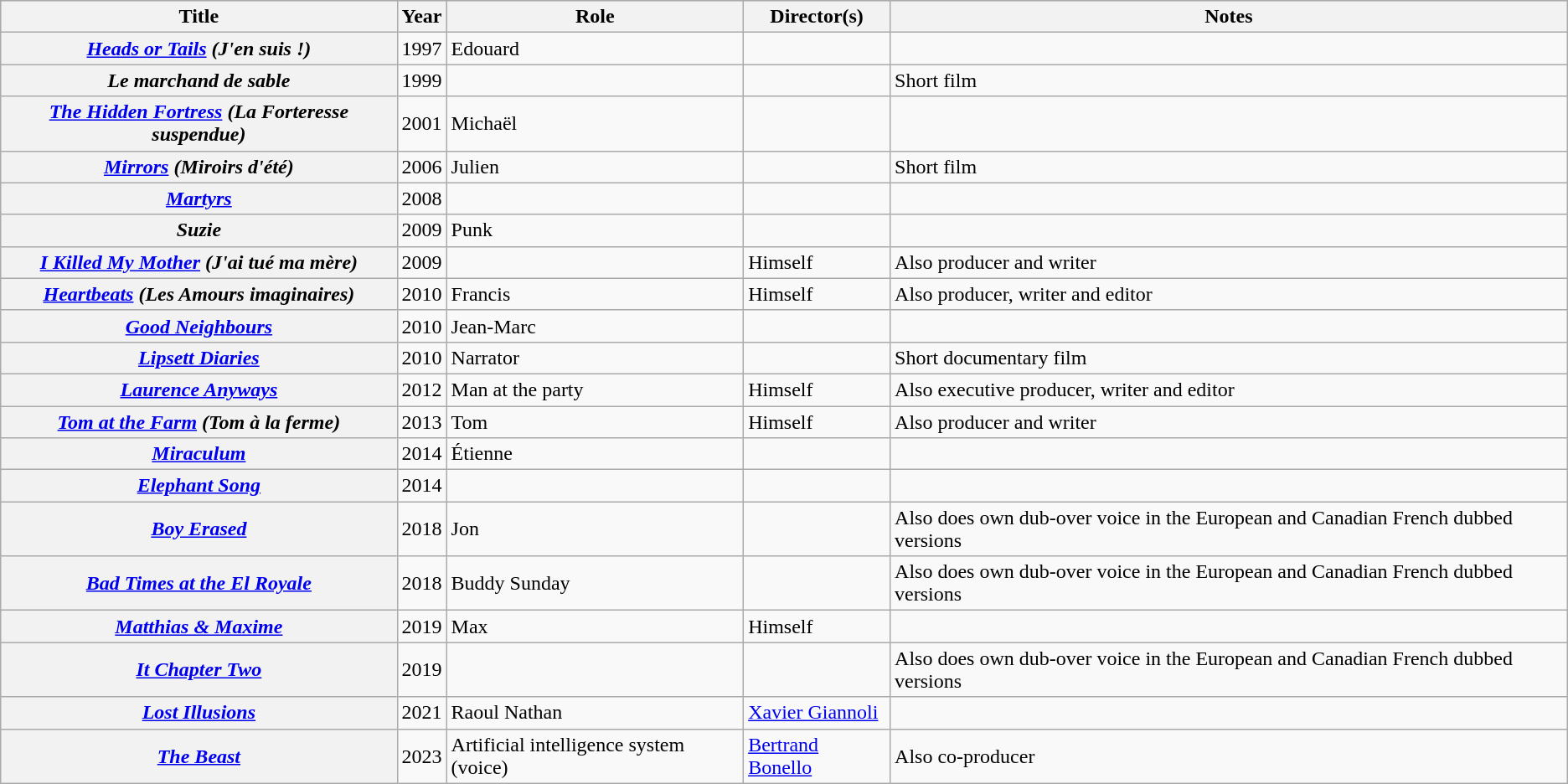<table class="wikitable sortable plainrowheaders">
<tr style="background:#ccc; text-align:center;">
<th scope="col">Title</th>
<th scope="col">Year</th>
<th scope="col">Role</th>
<th scope="col">Director(s)</th>
<th scope="col" class="unsortable">Notes</th>
</tr>
<tr>
<th scope=row><em><a href='#'>Heads or Tails</a> (J'en suis !)</em></th>
<td>1997</td>
<td>Edouard</td>
<td></td>
<td></td>
</tr>
<tr>
<th scope=row><em>Le marchand de sable</em></th>
<td>1999</td>
<td></td>
<td></td>
<td>Short film</td>
</tr>
<tr>
<th scope="row" data-sort-value="Hidden Fortress, The"><em><a href='#'>The Hidden Fortress</a> (La Forteresse suspendue)</em></th>
<td>2001</td>
<td>Michaël</td>
<td></td>
<td></td>
</tr>
<tr>
<th scope="row"><em><a href='#'>Mirrors</a> (Miroirs d'été)</em></th>
<td>2006</td>
<td>Julien</td>
<td></td>
<td>Short film</td>
</tr>
<tr>
<th scope=row><em><a href='#'>Martyrs</a></em></th>
<td>2008</td>
<td></td>
<td></td>
<td></td>
</tr>
<tr>
<th scope="row"><em>Suzie</em></th>
<td>2009</td>
<td>Punk</td>
<td></td>
<td></td>
</tr>
<tr>
<th scope="row"><em><a href='#'>I Killed My Mother</a> (J'ai tué ma mère)</em></th>
<td>2009</td>
<td></td>
<td>Himself</td>
<td>Also producer and writer</td>
</tr>
<tr>
<th scope="row"><em><a href='#'>Heartbeats</a> (Les Amours imaginaires)</em></th>
<td>2010</td>
<td>Francis</td>
<td>Himself</td>
<td>Also producer, writer and editor</td>
</tr>
<tr>
<th scope="row"><em><a href='#'>Good Neighbours</a></em></th>
<td>2010</td>
<td>Jean-Marc</td>
<td></td>
<td></td>
</tr>
<tr>
<th scope="row"><em><a href='#'>Lipsett Diaries</a></em></th>
<td>2010</td>
<td>Narrator</td>
<td></td>
<td>Short documentary film</td>
</tr>
<tr>
<th scope="row"><em><a href='#'>Laurence Anyways</a></em></th>
<td>2012</td>
<td>Man at the party</td>
<td>Himself</td>
<td>Also executive producer, writer and editor</td>
</tr>
<tr>
<th scope="row"><em><a href='#'>Tom at the Farm</a> (Tom à la ferme)</em></th>
<td>2013</td>
<td>Tom</td>
<td>Himself</td>
<td>Also producer and writer</td>
</tr>
<tr>
<th scope="row"><em><a href='#'>Miraculum</a></em></th>
<td>2014</td>
<td>Étienne</td>
<td></td>
<td></td>
</tr>
<tr>
<th scope="row"><em><a href='#'>Elephant Song</a></em></th>
<td>2014</td>
<td></td>
<td></td>
<td></td>
</tr>
<tr>
<th scope="row"><em><a href='#'>Boy Erased</a></em></th>
<td>2018</td>
<td>Jon</td>
<td></td>
<td>Also does own dub-over voice in the European and Canadian French dubbed versions</td>
</tr>
<tr>
<th scope="row"><em><a href='#'>Bad Times at the El Royale</a></em></th>
<td>2018</td>
<td>Buddy Sunday</td>
<td></td>
<td>Also does own dub-over voice in the European and Canadian French dubbed versions</td>
</tr>
<tr>
<th scope="row"><em><a href='#'>Matthias & Maxime</a></em></th>
<td>2019</td>
<td>Max</td>
<td>Himself</td>
<td></td>
</tr>
<tr>
<th scope=row><em><a href='#'>It Chapter Two</a></em></th>
<td>2019</td>
<td></td>
<td></td>
<td>Also does own dub-over voice in the European and Canadian French dubbed versions</td>
</tr>
<tr>
<th scope=row><em><a href='#'>Lost Illusions</a></em></th>
<td>2021</td>
<td>Raoul Nathan</td>
<td><a href='#'>Xavier Giannoli</a></td>
</tr>
<tr>
<th scope=row><em><a href='#'>The Beast</a></em></th>
<td>2023</td>
<td>Artificial intelligence system (voice)</td>
<td><a href='#'>Bertrand Bonello</a></td>
<td>Also co-producer</td>
</tr>
</table>
